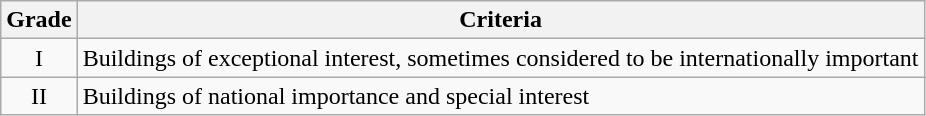<table class="wikitable">
<tr>
<th>Grade</th>
<th>Criteria</th>
</tr>
<tr>
<td align="center" >I</td>
<td>Buildings of exceptional interest, sometimes considered to be internationally important</td>
</tr>
<tr>
<td align="center" >II</td>
<td>Buildings of national importance and special interest</td>
</tr>
</table>
